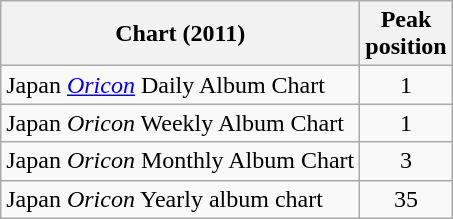<table class="wikitable sortable">
<tr>
<th>Chart (2011)</th>
<th>Peak<br>position</th>
</tr>
<tr>
<td>Japan <em><a href='#'>Oricon</a></em> Daily Album Chart</td>
<td align="center">1</td>
</tr>
<tr>
<td>Japan <em>Oricon</em> Weekly Album Chart</td>
<td align="center">1</td>
</tr>
<tr>
<td>Japan <em>Oricon</em> Monthly Album Chart</td>
<td align="center">3</td>
</tr>
<tr>
<td>Japan <em>Oricon</em> Yearly album chart</td>
<td align="center">35</td>
</tr>
</table>
